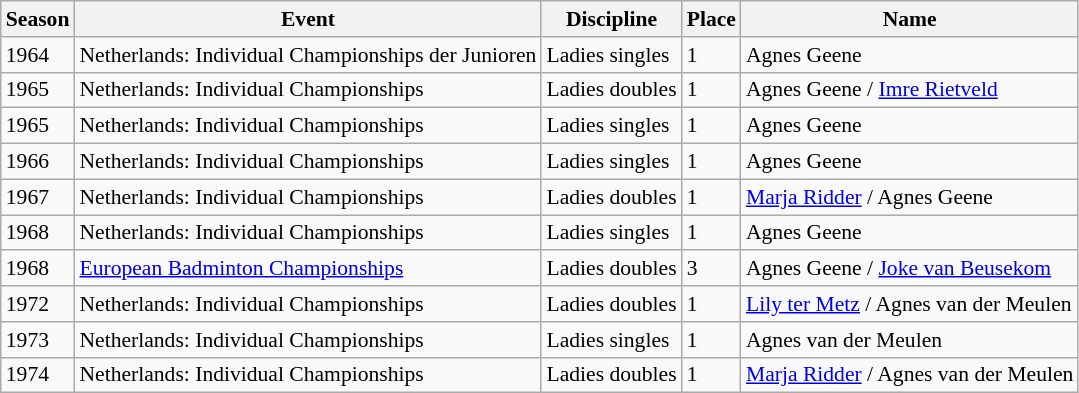<table class=wikitable style=font-size:90%;>
<tr>
<th>Season</th>
<th>Event</th>
<th>Discipline</th>
<th>Place</th>
<th>Name</th>
</tr>
<tr>
<td>1964</td>
<td>Netherlands: Individual Championships der Junioren</td>
<td>Ladies singles</td>
<td>1</td>
<td>Agnes Geene</td>
</tr>
<tr>
<td>1965</td>
<td>Netherlands: Individual Championships</td>
<td>Ladies doubles</td>
<td>1</td>
<td>Agnes Geene / <a href='#'>Imre Rietveld</a></td>
</tr>
<tr>
<td>1965</td>
<td>Netherlands: Individual Championships</td>
<td>Ladies singles</td>
<td>1</td>
<td>Agnes Geene</td>
</tr>
<tr>
<td>1966</td>
<td>Netherlands: Individual Championships</td>
<td>Ladies singles</td>
<td>1</td>
<td>Agnes Geene</td>
</tr>
<tr>
<td>1967</td>
<td>Netherlands: Individual Championships</td>
<td>Ladies doubles</td>
<td>1</td>
<td><a href='#'>Marja Ridder</a> / Agnes Geene</td>
</tr>
<tr>
<td>1968</td>
<td>Netherlands: Individual Championships</td>
<td>Ladies singles</td>
<td>1</td>
<td>Agnes Geene</td>
</tr>
<tr>
<td>1968</td>
<td><a href='#'>European Badminton Championships</a></td>
<td>Ladies doubles</td>
<td>3</td>
<td>Agnes Geene / <a href='#'>Joke van Beusekom</a></td>
</tr>
<tr>
<td>1972</td>
<td>Netherlands: Individual Championships</td>
<td>Ladies doubles</td>
<td>1</td>
<td><a href='#'>Lily ter Metz</a> / Agnes van der Meulen</td>
</tr>
<tr>
<td>1973</td>
<td>Netherlands: Individual Championships</td>
<td>Ladies singles</td>
<td>1</td>
<td>Agnes van der Meulen</td>
</tr>
<tr>
<td>1974</td>
<td>Netherlands: Individual Championships</td>
<td>Ladies doubles</td>
<td>1</td>
<td><a href='#'>Marja Ridder</a> / Agnes van der Meulen</td>
</tr>
</table>
